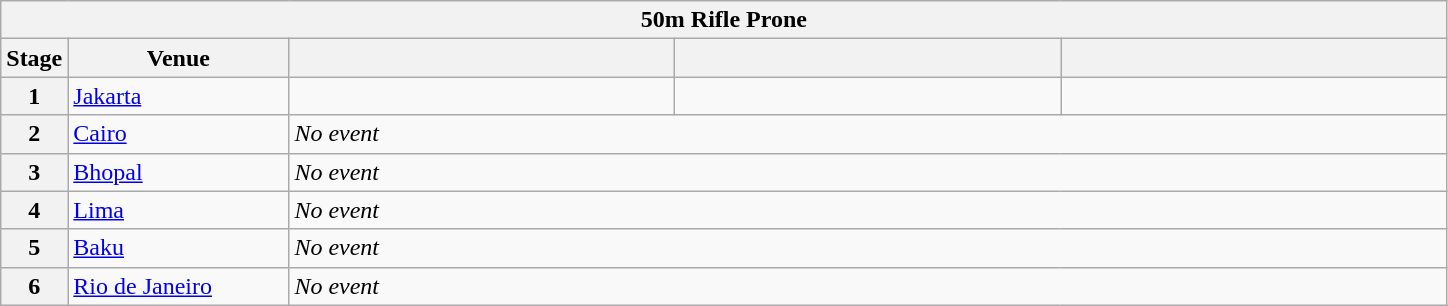<table class="wikitable">
<tr>
<th colspan="5">50m Rifle Prone</th>
</tr>
<tr>
<th>Stage</th>
<th width=140>Venue</th>
<th width=250></th>
<th width=250></th>
<th width=250></th>
</tr>
<tr>
<th>1</th>
<td> <a href='#'>Jakarta</a></td>
<td></td>
<td></td>
<td></td>
</tr>
<tr>
<th>2</th>
<td> <a href='#'>Cairo</a></td>
<td colspan="3"><em>No event</em></td>
</tr>
<tr>
<th>3</th>
<td> <a href='#'>Bhopal</a></td>
<td colspan="3"><em>No event</em></td>
</tr>
<tr>
<th>4</th>
<td> <a href='#'>Lima</a></td>
<td colspan="3"><em>No event</em></td>
</tr>
<tr>
<th>5</th>
<td> <a href='#'>Baku</a></td>
<td colspan="3"><em>No event</em></td>
</tr>
<tr>
<th>6</th>
<td> <a href='#'>Rio de Janeiro</a></td>
<td colspan="3"><em>No event</em></td>
</tr>
</table>
